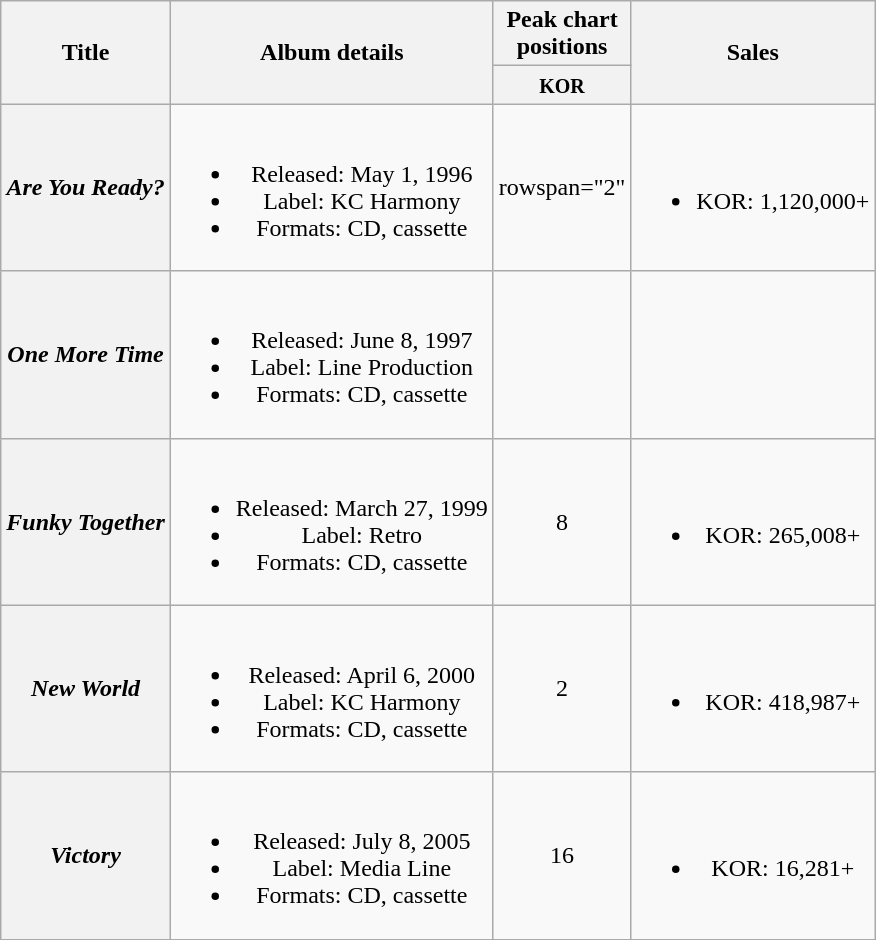<table class="wikitable plainrowheaders" style="text-align:center;">
<tr>
<th scope="col" rowspan="2">Title</th>
<th scope="col" rowspan="2">Album details</th>
<th scope="col" colspan="1" style="width:5em;">Peak chart positions</th>
<th scope="col" rowspan="2">Sales</th>
</tr>
<tr>
<th><small>KOR</small><br></th>
</tr>
<tr>
<th scope="row"><em>Are You Ready?</em></th>
<td><br><ul><li>Released: May 1, 1996</li><li>Label: KC Harmony</li><li>Formats: CD, cassette</li></ul></td>
<td>rowspan="2" </td>
<td><br><ul><li>KOR: 1,120,000+</li></ul></td>
</tr>
<tr>
<th scope="row"><em>One More Time</em></th>
<td><br><ul><li>Released: June 8, 1997</li><li>Label: Line Production</li><li>Formats: CD, cassette</li></ul></td>
<td></td>
</tr>
<tr>
<th scope="row"><em>Funky Together</em></th>
<td><br><ul><li>Released: March 27, 1999</li><li>Label: Retro</li><li>Formats: CD, cassette</li></ul></td>
<td>8</td>
<td><br><ul><li>KOR: 265,008+</li></ul></td>
</tr>
<tr>
<th scope="row"><em>New World</em></th>
<td><br><ul><li>Released: April 6, 2000</li><li>Label: KC Harmony</li><li>Formats: CD, cassette</li></ul></td>
<td>2</td>
<td><br><ul><li>KOR: 418,987+</li></ul></td>
</tr>
<tr>
<th scope="row"><em>Victory</em></th>
<td><br><ul><li>Released: July 8, 2005</li><li>Label: Media Line</li><li>Formats: CD, cassette</li></ul></td>
<td>16</td>
<td><br><ul><li>KOR: 16,281+</li></ul></td>
</tr>
<tr>
</tr>
</table>
